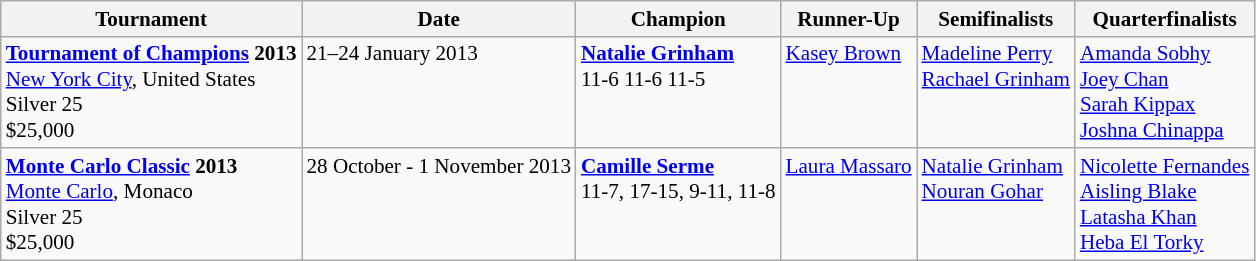<table class="wikitable" style="font-size:88%">
<tr>
<th>Tournament</th>
<th>Date</th>
<th>Champion</th>
<th>Runner-Up</th>
<th>Semifinalists</th>
<th>Quarterfinalists</th>
</tr>
<tr valign=top>
<td><strong><a href='#'>Tournament of Champions</a> 2013</strong><br> <a href='#'>New York City</a>, United States<br>Silver 25<br>$25,000</td>
<td>21–24 January 2013</td>
<td> <strong><a href='#'>Natalie Grinham</a></strong><br>11-6 11-6 11-5</td>
<td> <a href='#'>Kasey Brown</a></td>
<td> <a href='#'>Madeline Perry</a><br> <a href='#'>Rachael Grinham</a></td>
<td> <a href='#'>Amanda Sobhy</a><br> <a href='#'>Joey Chan</a><br> <a href='#'>Sarah Kippax</a><br> <a href='#'>Joshna Chinappa</a></td>
</tr>
<tr valign=top>
<td><strong><a href='#'>Monte Carlo Classic</a> 2013</strong><br> <a href='#'>Monte Carlo</a>, Monaco<br>Silver 25<br>$25,000</td>
<td>28 October - 1 November 2013</td>
<td> <strong><a href='#'>Camille Serme</a></strong><br>11-7, 17-15, 9-11, 11-8</td>
<td> <a href='#'>Laura Massaro</a></td>
<td> <a href='#'>Natalie Grinham</a><br> <a href='#'>Nouran Gohar</a></td>
<td> <a href='#'>Nicolette Fernandes</a><br> <a href='#'>Aisling Blake</a><br> <a href='#'>Latasha Khan</a><br> <a href='#'>Heba El Torky</a></td>
</tr>
</table>
